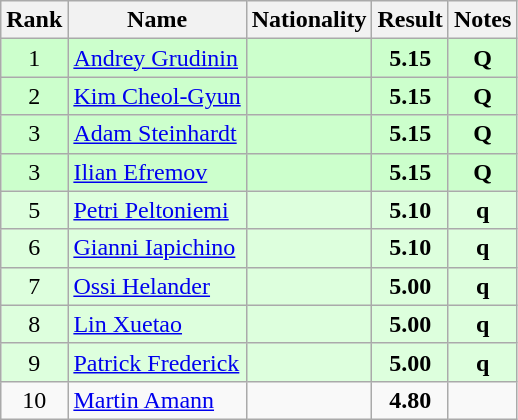<table class="wikitable sortable" style="text-align:center">
<tr>
<th>Rank</th>
<th>Name</th>
<th>Nationality</th>
<th>Result</th>
<th>Notes</th>
</tr>
<tr bgcolor=ccffcc>
<td>1</td>
<td align=left><a href='#'>Andrey Grudinin</a></td>
<td align=left></td>
<td><strong>5.15</strong></td>
<td><strong>Q</strong></td>
</tr>
<tr bgcolor=ccffcc>
<td>2</td>
<td align=left><a href='#'>Kim Cheol-Gyun</a></td>
<td align=left></td>
<td><strong>5.15</strong></td>
<td><strong>Q</strong></td>
</tr>
<tr bgcolor=ccffcc>
<td>3</td>
<td align=left><a href='#'>Adam Steinhardt</a></td>
<td align=left></td>
<td><strong>5.15</strong></td>
<td><strong>Q</strong></td>
</tr>
<tr bgcolor=ccffcc>
<td>3</td>
<td align=left><a href='#'>Ilian Efremov</a></td>
<td align=left></td>
<td><strong>5.15</strong></td>
<td><strong>Q</strong></td>
</tr>
<tr bgcolor=ddffdd>
<td>5</td>
<td align=left><a href='#'>Petri Peltoniemi</a></td>
<td align=left></td>
<td><strong>5.10</strong></td>
<td><strong>q</strong></td>
</tr>
<tr bgcolor=ddffdd>
<td>6</td>
<td align=left><a href='#'>Gianni Iapichino</a></td>
<td align=left></td>
<td><strong>5.10</strong></td>
<td><strong>q</strong></td>
</tr>
<tr bgcolor=ddffdd>
<td>7</td>
<td align=left><a href='#'>Ossi Helander</a></td>
<td align=left></td>
<td><strong>5.00</strong></td>
<td><strong>q</strong></td>
</tr>
<tr bgcolor=ddffdd>
<td>8</td>
<td align=left><a href='#'>Lin Xuetao</a></td>
<td align=left></td>
<td><strong>5.00</strong></td>
<td><strong>q</strong></td>
</tr>
<tr bgcolor=ddffdd>
<td>9</td>
<td align=left><a href='#'>Patrick Frederick</a></td>
<td align=left></td>
<td><strong>5.00</strong></td>
<td><strong>q</strong></td>
</tr>
<tr>
<td>10</td>
<td align=left><a href='#'>Martin Amann</a></td>
<td align=left></td>
<td><strong>4.80</strong></td>
<td></td>
</tr>
</table>
